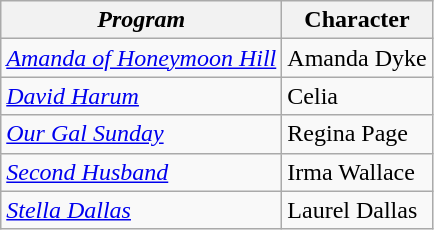<table class="wikitable">
<tr>
<th><em>Program</em></th>
<th>Character</th>
</tr>
<tr>
<td><em><a href='#'>Amanda of Honeymoon Hill</a></em></td>
<td>Amanda Dyke</td>
</tr>
<tr>
<td><em><a href='#'>David Harum</a></em></td>
<td>Celia</td>
</tr>
<tr>
<td><em><a href='#'>Our Gal Sunday</a></em></td>
<td>Regina Page</td>
</tr>
<tr>
<td><em><a href='#'>Second Husband</a></em></td>
<td>Irma Wallace</td>
</tr>
<tr>
<td><em><a href='#'>Stella Dallas</a></em></td>
<td>Laurel Dallas</td>
</tr>
</table>
